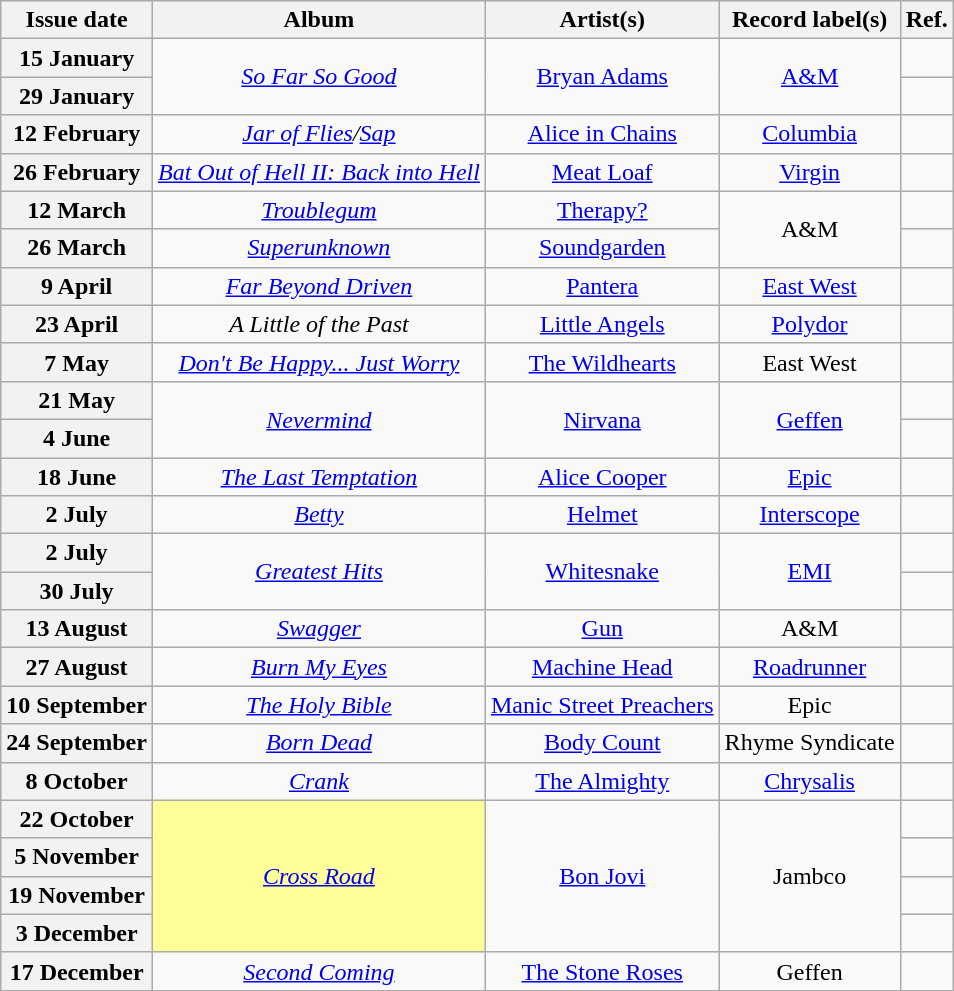<table class="wikitable plainrowheaders" style="text-align:center">
<tr>
<th scope="col">Issue date</th>
<th scope="col">Album</th>
<th scope="col">Artist(s)</th>
<th scope="col">Record label(s)</th>
<th scope="col">Ref.</th>
</tr>
<tr>
<th scope="row">15 January</th>
<td rowspan="2"><em><a href='#'>So Far So Good</a></em></td>
<td rowspan="2"><a href='#'>Bryan Adams</a></td>
<td rowspan="2"><a href='#'>A&M</a></td>
<td></td>
</tr>
<tr>
<th scope="row">29 January</th>
<td></td>
</tr>
<tr>
<th scope="row">12 February</th>
<td><em><a href='#'>Jar of Flies</a>/<a href='#'>Sap</a></em></td>
<td><a href='#'>Alice in Chains</a></td>
<td><a href='#'>Columbia</a></td>
<td></td>
</tr>
<tr>
<th scope="row">26 February</th>
<td><em><a href='#'>Bat Out of Hell II: Back into Hell</a></em></td>
<td><a href='#'>Meat Loaf</a></td>
<td><a href='#'>Virgin</a></td>
<td></td>
</tr>
<tr>
<th scope="row">12 March</th>
<td><em><a href='#'>Troublegum</a></em></td>
<td><a href='#'>Therapy?</a></td>
<td rowspan="2">A&M</td>
<td></td>
</tr>
<tr>
<th scope="row">26 March</th>
<td><em><a href='#'>Superunknown</a></em></td>
<td><a href='#'>Soundgarden</a></td>
<td></td>
</tr>
<tr>
<th scope="row">9 April</th>
<td><em><a href='#'>Far Beyond Driven</a></em></td>
<td><a href='#'>Pantera</a></td>
<td><a href='#'>East West</a></td>
<td></td>
</tr>
<tr>
<th scope="row">23 April</th>
<td><em>A Little of the Past</em></td>
<td><a href='#'>Little Angels</a></td>
<td><a href='#'>Polydor</a></td>
<td></td>
</tr>
<tr>
<th scope="row">7 May</th>
<td><em><a href='#'>Don't Be Happy... Just Worry</a></em></td>
<td><a href='#'>The Wildhearts</a></td>
<td>East West</td>
<td></td>
</tr>
<tr>
<th scope="row">21 May</th>
<td rowspan="2"><em><a href='#'>Nevermind</a></em></td>
<td rowspan="2"><a href='#'>Nirvana</a></td>
<td rowspan="2"><a href='#'>Geffen</a></td>
<td></td>
</tr>
<tr>
<th scope="row">4 June</th>
<td></td>
</tr>
<tr>
<th scope="row">18 June</th>
<td><em><a href='#'>The Last Temptation</a></em></td>
<td><a href='#'>Alice Cooper</a></td>
<td><a href='#'>Epic</a></td>
<td></td>
</tr>
<tr>
<th scope="row">2 July</th>
<td><em><a href='#'>Betty</a></em></td>
<td><a href='#'>Helmet</a></td>
<td><a href='#'>Interscope</a></td>
<td></td>
</tr>
<tr>
<th scope="row">2 July</th>
<td rowspan="2"><em><a href='#'>Greatest Hits</a></em></td>
<td rowspan="2"><a href='#'>Whitesnake</a></td>
<td rowspan="2"><a href='#'>EMI</a></td>
<td></td>
</tr>
<tr>
<th scope="row">30 July</th>
<td></td>
</tr>
<tr>
<th scope="row">13 August</th>
<td><em><a href='#'>Swagger</a></em></td>
<td><a href='#'>Gun</a></td>
<td>A&M</td>
<td></td>
</tr>
<tr>
<th scope="row">27 August</th>
<td><em><a href='#'>Burn My Eyes</a></em></td>
<td><a href='#'>Machine Head</a></td>
<td><a href='#'>Roadrunner</a></td>
<td></td>
</tr>
<tr>
<th scope="row">10 September</th>
<td><em><a href='#'>The Holy Bible</a></em></td>
<td><a href='#'>Manic Street Preachers</a></td>
<td>Epic</td>
<td></td>
</tr>
<tr>
<th scope="row">24 September</th>
<td><em><a href='#'>Born Dead</a></em></td>
<td><a href='#'>Body Count</a></td>
<td>Rhyme Syndicate</td>
<td></td>
</tr>
<tr>
<th scope="row">8 October</th>
<td><em><a href='#'>Crank</a></em></td>
<td><a href='#'>The Almighty</a></td>
<td><a href='#'>Chrysalis</a></td>
<td></td>
</tr>
<tr>
<th scope="row">22 October</th>
<td rowspan="4" style="background-color:#FFFF99"><em><a href='#'>Cross Road</a></em> </td>
<td rowspan="4"><a href='#'>Bon Jovi</a></td>
<td rowspan="4">Jambco</td>
<td></td>
</tr>
<tr>
<th scope="row">5 November</th>
<td></td>
</tr>
<tr>
<th scope="row">19 November</th>
<td></td>
</tr>
<tr>
<th scope="row">3 December</th>
<td></td>
</tr>
<tr>
<th scope="row">17 December</th>
<td><em><a href='#'>Second Coming</a></em></td>
<td><a href='#'>The Stone Roses</a></td>
<td>Geffen</td>
<td></td>
</tr>
</table>
